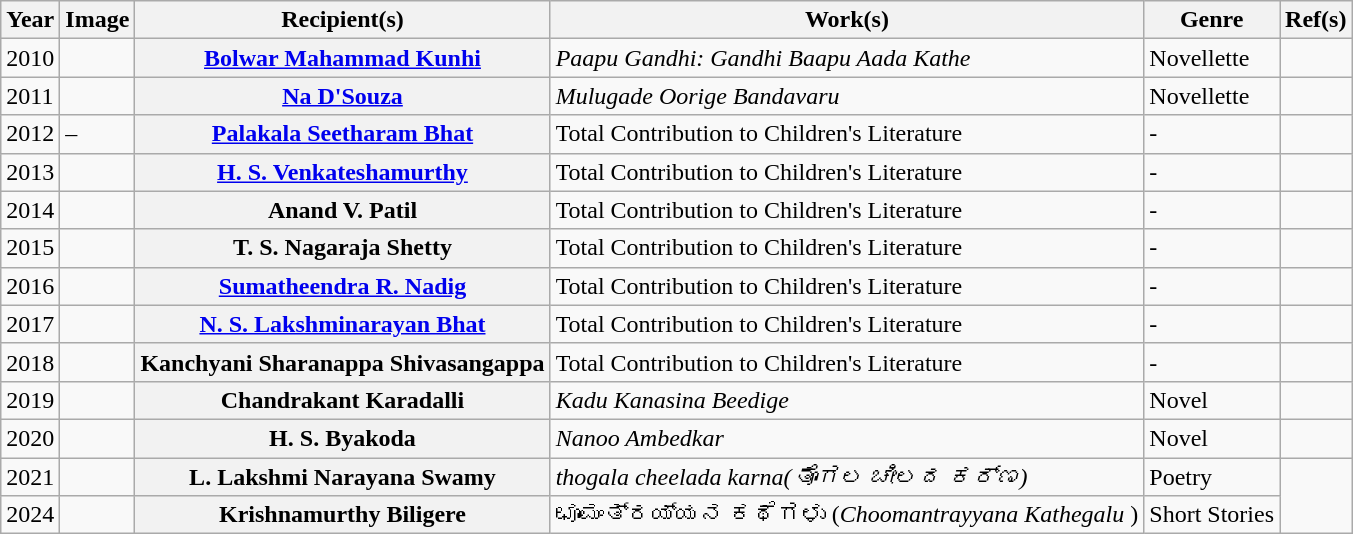<table class="wikitable plainrowheaders sortable">
<tr>
<th scope="col">Year</th>
<th scope="col">Image</th>
<th scope="col">Recipient(s)</th>
<th scope="col">Work(s)</th>
<th scope="col">Genre</th>
<th scope="col">Ref(s)</th>
</tr>
<tr>
<td>2010</td>
<td></td>
<th><a href='#'>Bolwar Mahammad Kunhi</a></th>
<td><em>Paapu Gandhi: Gandhi Baapu Aada Kathe</em></td>
<td>Novellette</td>
<td></td>
</tr>
<tr>
<td>2011</td>
<td></td>
<th><a href='#'>Na D'Souza</a></th>
<td><em>Mulugade Oorige Bandavaru</em></td>
<td>Novellette</td>
<td></td>
</tr>
<tr>
<td>2012</td>
<td>–</td>
<th><a href='#'>Palakala Seetharam Bhat</a></th>
<td>Total Contribution to Children's Literature</td>
<td>-</td>
<td></td>
</tr>
<tr>
<td>2013</td>
<td></td>
<th><a href='#'>H. S. Venkateshamurthy</a></th>
<td>Total Contribution to Children's Literature</td>
<td>-</td>
<td></td>
</tr>
<tr>
<td>2014</td>
<td></td>
<th>Anand V. Patil</th>
<td>Total Contribution to Children's Literature</td>
<td>-</td>
<td></td>
</tr>
<tr>
<td>2015</td>
<td></td>
<th>T. S. Nagaraja Shetty</th>
<td>Total Contribution to Children's Literature</td>
<td>-</td>
<td></td>
</tr>
<tr>
<td>2016</td>
<td></td>
<th><a href='#'>Sumatheendra R. Nadig</a></th>
<td>Total Contribution to Children's Literature</td>
<td>-</td>
<td></td>
</tr>
<tr>
<td>2017</td>
<td></td>
<th><a href='#'>N. S. Lakshminarayan Bhat</a></th>
<td>Total Contribution to Children's Literature</td>
<td>-</td>
<td></td>
</tr>
<tr>
<td>2018</td>
<td></td>
<th>Kanchyani Sharanappa Shivasangappa</th>
<td>Total Contribution to Children's Literature</td>
<td>-</td>
<td></td>
</tr>
<tr>
<td>2019</td>
<td></td>
<th>Chandrakant Karadalli</th>
<td><em>Kadu Kanasina Beedige</em></td>
<td>Novel</td>
<td></td>
</tr>
<tr>
<td>2020</td>
<td></td>
<th>H. S. Byakoda</th>
<td><em>Nanoo Ambedkar</em></td>
<td>Novel</td>
<td></td>
</tr>
<tr>
<td>2021</td>
<td></td>
<th>L. Lakshmi Narayana Swamy</th>
<td><em>thogala cheelada karna(ತೊಗಲ ಚೀಲದ ಕರ್ಣ)</em></td>
<td>Poetry</td>
</tr>
<tr>
<td>2024</td>
<td></td>
<th>Krishnamurthy Biligere</th>
<td>ಛೂಮಂತ್ರಯ್ಯನ ಕಥೆಗಳು (<em>Choomantrayyana Kathegalu</em> )</td>
<td>Short Stories</td>
</tr>
</table>
